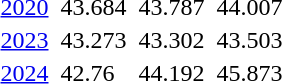<table>
<tr>
<td><a href='#'>2020</a></td>
<td></td>
<td>43.684</td>
<td></td>
<td>43.787</td>
<td></td>
<td>44.007</td>
</tr>
<tr>
<td><a href='#'>2023</a></td>
<td></td>
<td>43.273</td>
<td></td>
<td>43.302</td>
<td></td>
<td>43.503</td>
</tr>
<tr>
<td><a href='#'>2024</a></td>
<td></td>
<td>42.76</td>
<td></td>
<td>44.192</td>
<td></td>
<td>45.873</td>
</tr>
</table>
